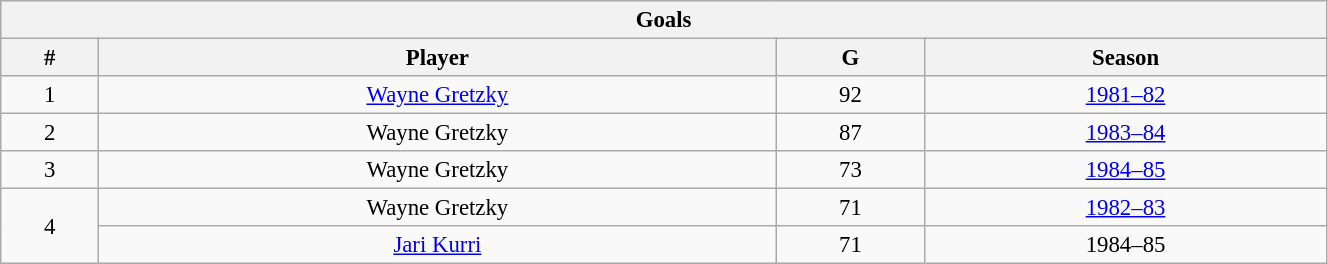<table class="wikitable" style="text-align: center; font-size: 95%" width="70%">
<tr>
<th colspan="4">Goals</th>
</tr>
<tr>
<th>#</th>
<th>Player</th>
<th>G</th>
<th>Season</th>
</tr>
<tr>
<td>1</td>
<td><a href='#'>Wayne Gretzky</a></td>
<td>92</td>
<td><a href='#'>1981–82</a></td>
</tr>
<tr>
<td>2</td>
<td>Wayne Gretzky</td>
<td>87</td>
<td><a href='#'>1983–84</a></td>
</tr>
<tr>
<td>3</td>
<td>Wayne Gretzky</td>
<td>73</td>
<td><a href='#'>1984–85</a></td>
</tr>
<tr>
<td rowspan="2">4</td>
<td>Wayne Gretzky</td>
<td>71</td>
<td><a href='#'>1982–83</a></td>
</tr>
<tr>
<td><a href='#'>Jari Kurri</a></td>
<td>71</td>
<td>1984–85</td>
</tr>
</table>
